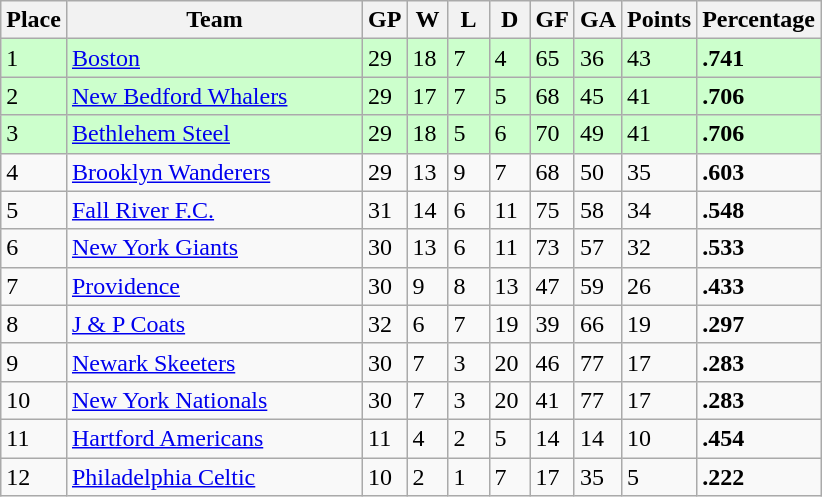<table class="wikitable">
<tr>
<th>Place</th>
<th width="190">Team</th>
<th width="20">GP</th>
<th width="20">W</th>
<th width="20">L</th>
<th width="20">D</th>
<th width="20">GF</th>
<th width="20">GA</th>
<th>Points</th>
<th>Percentage</th>
</tr>
<tr bgcolor=#ccffcc>
<td>1</td>
<td><a href='#'>Boston</a></td>
<td>29</td>
<td>18</td>
<td>7</td>
<td>4</td>
<td>65</td>
<td>36</td>
<td>43</td>
<td><strong>.741</strong></td>
</tr>
<tr bgcolor=#ccffcc>
<td>2</td>
<td><a href='#'>New Bedford Whalers</a></td>
<td>29</td>
<td>17</td>
<td>7</td>
<td>5</td>
<td>68</td>
<td>45</td>
<td>41</td>
<td><strong>.706</strong></td>
</tr>
<tr bgcolor=#ccffcc>
<td>3</td>
<td><a href='#'>Bethlehem Steel</a></td>
<td>29</td>
<td>18</td>
<td>5</td>
<td>6</td>
<td>70</td>
<td>49</td>
<td>41</td>
<td><strong>.706</strong></td>
</tr>
<tr>
<td>4</td>
<td><a href='#'>Brooklyn Wanderers</a></td>
<td>29</td>
<td>13</td>
<td>9</td>
<td>7</td>
<td>68</td>
<td>50</td>
<td>35</td>
<td><strong>.603</strong></td>
</tr>
<tr>
<td>5</td>
<td><a href='#'>Fall River F.C.</a></td>
<td>31</td>
<td>14</td>
<td>6</td>
<td>11</td>
<td>75</td>
<td>58</td>
<td>34</td>
<td><strong>.548</strong></td>
</tr>
<tr>
<td>6</td>
<td><a href='#'>New York Giants</a></td>
<td>30</td>
<td>13</td>
<td>6</td>
<td>11</td>
<td>73</td>
<td>57</td>
<td>32</td>
<td><strong>.533</strong></td>
</tr>
<tr>
<td>7</td>
<td><a href='#'>Providence</a></td>
<td>30</td>
<td>9</td>
<td>8</td>
<td>13</td>
<td>47</td>
<td>59</td>
<td>26</td>
<td><strong>.433</strong></td>
</tr>
<tr>
<td>8</td>
<td><a href='#'>J & P Coats</a></td>
<td>32</td>
<td>6</td>
<td>7</td>
<td>19</td>
<td>39</td>
<td>66</td>
<td>19</td>
<td><strong>.297</strong></td>
</tr>
<tr>
<td>9</td>
<td><a href='#'>Newark Skeeters</a></td>
<td>30</td>
<td>7</td>
<td>3</td>
<td>20</td>
<td>46</td>
<td>77</td>
<td>17</td>
<td><strong>.283</strong></td>
</tr>
<tr>
<td>10</td>
<td><a href='#'>New York Nationals</a></td>
<td>30</td>
<td>7</td>
<td>3</td>
<td>20</td>
<td>41</td>
<td>77</td>
<td>17</td>
<td><strong>.283</strong></td>
</tr>
<tr>
<td>11</td>
<td><a href='#'>Hartford Americans</a></td>
<td>11</td>
<td>4</td>
<td>2</td>
<td>5</td>
<td>14</td>
<td>14</td>
<td>10</td>
<td><strong>.454</strong></td>
</tr>
<tr>
<td>12</td>
<td><a href='#'>Philadelphia Celtic</a></td>
<td>10</td>
<td>2</td>
<td>1</td>
<td>7</td>
<td>17</td>
<td>35</td>
<td>5</td>
<td><strong>.222</strong></td>
</tr>
</table>
